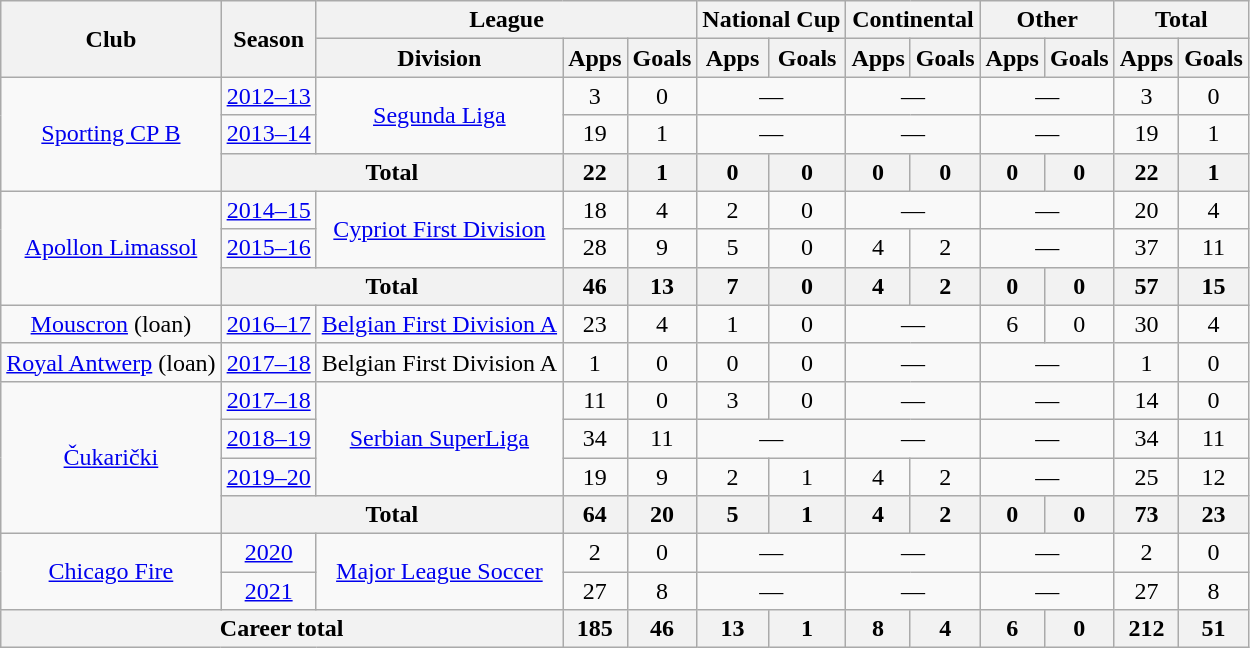<table class="wikitable" style="text-align:center">
<tr>
<th rowspan="2">Club</th>
<th rowspan="2">Season</th>
<th colspan="3">League</th>
<th colspan="2">National Cup</th>
<th colspan="2">Continental</th>
<th colspan="2">Other</th>
<th colspan="2">Total</th>
</tr>
<tr>
<th>Division</th>
<th>Apps</th>
<th>Goals</th>
<th>Apps</th>
<th>Goals</th>
<th>Apps</th>
<th>Goals</th>
<th>Apps</th>
<th>Goals</th>
<th>Apps</th>
<th>Goals</th>
</tr>
<tr>
<td rowspan="3"><a href='#'>Sporting CP B</a></td>
<td><a href='#'>2012–13</a></td>
<td rowspan="2"><a href='#'>Segunda Liga</a></td>
<td>3</td>
<td>0</td>
<td colspan="2">—</td>
<td colspan="2">—</td>
<td colspan="2">—</td>
<td>3</td>
<td>0</td>
</tr>
<tr>
<td><a href='#'>2013–14</a></td>
<td>19</td>
<td>1</td>
<td colspan="2">—</td>
<td colspan="2">—</td>
<td colspan="2">—</td>
<td>19</td>
<td>1</td>
</tr>
<tr>
<th colspan="2">Total</th>
<th>22</th>
<th>1</th>
<th>0</th>
<th>0</th>
<th>0</th>
<th>0</th>
<th>0</th>
<th>0</th>
<th>22</th>
<th>1</th>
</tr>
<tr>
<td rowspan="3"><a href='#'>Apollon Limassol</a></td>
<td><a href='#'>2014–15</a></td>
<td rowspan="2"><a href='#'>Cypriot First Division</a></td>
<td>18</td>
<td>4</td>
<td>2</td>
<td>0</td>
<td colspan="2">—</td>
<td colspan="2">—</td>
<td>20</td>
<td>4</td>
</tr>
<tr>
<td><a href='#'>2015–16</a></td>
<td>28</td>
<td>9</td>
<td>5</td>
<td>0</td>
<td>4</td>
<td>2</td>
<td colspan="2">—</td>
<td>37</td>
<td>11</td>
</tr>
<tr>
<th colspan="2">Total</th>
<th>46</th>
<th>13</th>
<th>7</th>
<th>0</th>
<th>4</th>
<th>2</th>
<th>0</th>
<th>0</th>
<th>57</th>
<th>15</th>
</tr>
<tr>
<td><a href='#'>Mouscron</a> (loan)</td>
<td><a href='#'>2016–17</a></td>
<td><a href='#'>Belgian First Division A</a></td>
<td>23</td>
<td>4</td>
<td>1</td>
<td>0</td>
<td colspan="2">—</td>
<td>6</td>
<td>0</td>
<td>30</td>
<td>4</td>
</tr>
<tr>
<td><a href='#'>Royal Antwerp</a> (loan)</td>
<td><a href='#'>2017–18</a></td>
<td>Belgian First Division A</td>
<td>1</td>
<td>0</td>
<td>0</td>
<td>0</td>
<td colspan="2">—</td>
<td colspan="2">—</td>
<td>1</td>
<td>0</td>
</tr>
<tr>
<td rowspan="4"><a href='#'>Čukarički</a></td>
<td><a href='#'>2017–18</a></td>
<td rowspan="3"><a href='#'>Serbian SuperLiga</a></td>
<td>11</td>
<td>0</td>
<td>3</td>
<td>0</td>
<td colspan="2">—</td>
<td colspan="2">—</td>
<td>14</td>
<td>0</td>
</tr>
<tr>
<td><a href='#'>2018–19</a></td>
<td>34</td>
<td>11</td>
<td colspan="2">—</td>
<td colspan="2">—</td>
<td colspan="2">—</td>
<td>34</td>
<td>11</td>
</tr>
<tr>
<td><a href='#'>2019–20</a></td>
<td>19</td>
<td>9</td>
<td>2</td>
<td>1</td>
<td>4</td>
<td>2</td>
<td colspan="2">—</td>
<td>25</td>
<td>12</td>
</tr>
<tr>
<th colspan="2">Total</th>
<th>64</th>
<th>20</th>
<th>5</th>
<th>1</th>
<th>4</th>
<th>2</th>
<th>0</th>
<th>0</th>
<th>73</th>
<th>23</th>
</tr>
<tr>
<td rowspan="2"><a href='#'>Chicago Fire</a></td>
<td><a href='#'>2020</a></td>
<td rowspan="2"><a href='#'>Major League Soccer</a></td>
<td>2</td>
<td>0</td>
<td colspan="2">—</td>
<td colspan="2">—</td>
<td colspan="2">—</td>
<td>2</td>
<td>0</td>
</tr>
<tr>
<td><a href='#'>2021</a></td>
<td>27</td>
<td>8</td>
<td colspan="2">—</td>
<td colspan="2">—</td>
<td colspan="2">—</td>
<td>27</td>
<td>8</td>
</tr>
<tr>
<th colspan="3">Career total</th>
<th>185</th>
<th>46</th>
<th>13</th>
<th>1</th>
<th>8</th>
<th>4</th>
<th>6</th>
<th>0</th>
<th>212</th>
<th>51</th>
</tr>
</table>
